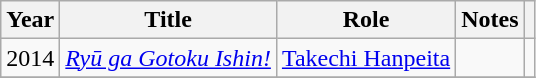<table class="wikitable">
<tr>
<th>Year</th>
<th>Title</th>
<th>Role</th>
<th>Notes</th>
<th></th>
</tr>
<tr>
<td>2014</td>
<td><em><a href='#'>Ryū ga Gotoku Ishin!</a></em></td>
<td><a href='#'>Takechi Hanpeita</a></td>
<td></td>
<td></td>
</tr>
<tr>
</tr>
</table>
